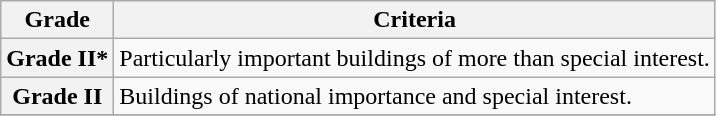<table class="wikitable" border="1">
<tr>
<th>Grade</th>
<th>Criteria</th>
</tr>
<tr>
<th>Grade II*</th>
<td>Particularly important buildings of more than special interest.</td>
</tr>
<tr>
<th>Grade II</th>
<td>Buildings of national importance and special interest.</td>
</tr>
<tr>
</tr>
</table>
